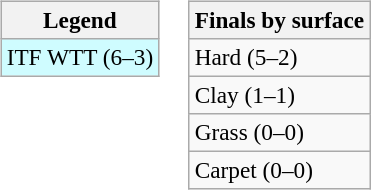<table>
<tr valign=top>
<td><br><table class=wikitable style=font-size:97%>
<tr>
<th>Legend</th>
</tr>
<tr style="background:#cffcff;">
<td>ITF WTT (6–3)</td>
</tr>
</table>
</td>
<td><br><table class=wikitable style=font-size:97%>
<tr>
<th>Finals by surface</th>
</tr>
<tr>
<td>Hard (5–2)</td>
</tr>
<tr>
<td>Clay (1–1)</td>
</tr>
<tr>
<td>Grass (0–0)</td>
</tr>
<tr>
<td>Carpet (0–0)</td>
</tr>
</table>
</td>
</tr>
</table>
